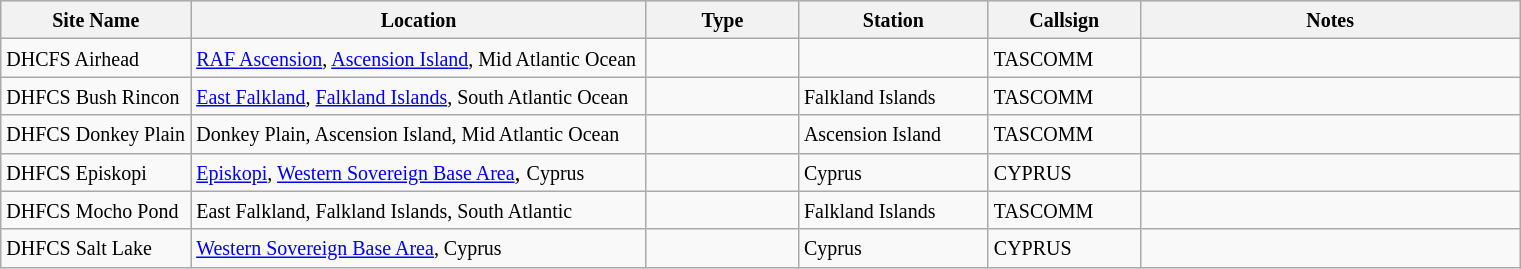<table class="wikitable sortable">
<tr style="text-align:center; background:#d8edff;">
<th width="12.5%"><small>Site Name</small></th>
<th width="30%"><small>Location</small></th>
<th width="10%"><small>Type</small></th>
<th width="12.5%"><small>Station</small></th>
<th width="10%"><small>Callsign</small></th>
<th width="25%"><small>Notes</small></th>
</tr>
<tr>
<td><small>DHCFS Airhead</small></td>
<td><small><a href='#'>RAF Ascension</a>, <a href='#'>Ascension Island</a>, Mid Atlantic Ocean</small></td>
<td></td>
<td></td>
<td><small>TASCOMM</small></td>
<td></td>
</tr>
<tr>
<td><small>DHFCS Bush Rincon</small></td>
<td><small><a href='#'>East Falkland</a>, <a href='#'>Falkland Islands</a>, South Atlantic Ocean</small></td>
<td></td>
<td><small>Falkland Islands</small></td>
<td><small>TASCOMM</small></td>
<td></td>
</tr>
<tr>
<td><small>DHFCS Donkey Plain</small></td>
<td><small>Donkey Plain, Ascension Island, Mid Atlantic Ocean</small></td>
<td></td>
<td><small>Ascension Island</small></td>
<td><small>TASCOMM</small></td>
<td></td>
</tr>
<tr>
<td><small>DHFCS Episkopi</small></td>
<td><small><a href='#'>Episkopi</a>, <a href='#'>Western Sovereign Base Area</a></small>, <small>Cyprus</small></td>
<td></td>
<td><small>Cyprus</small></td>
<td><small>CYPRUS</small></td>
<td></td>
</tr>
<tr>
<td><small>DHFCS Mocho Pond</small></td>
<td><small>East Falkland, Falkland Islands, South Atlantic</small></td>
<td></td>
<td><small>Falkland Islands</small></td>
<td><small>TASCOMM</small></td>
<td></td>
</tr>
<tr>
<td><small>DHFCS Salt Lake</small></td>
<td><a href='#'><small>Western Sovereign Base Area</small></a><small>, Cyprus</small></td>
<td></td>
<td><small>Cyprus</small></td>
<td><small>CYPRUS</small></td>
<td></td>
</tr>
</table>
